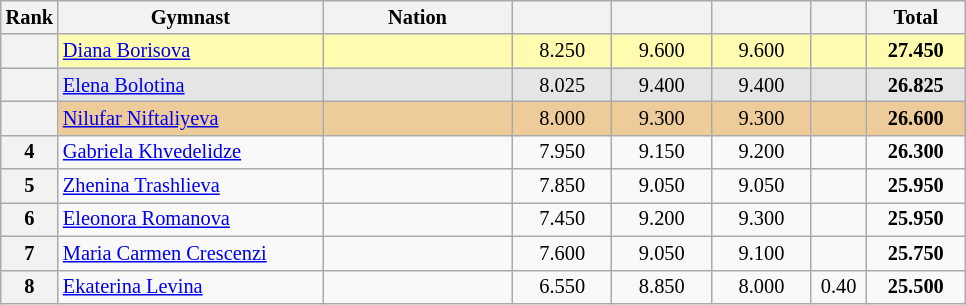<table class="wikitable sortable" style="text-align:center; font-size:85%">
<tr>
<th scope="col" style="width:20px;">Rank</th>
<th ! scope="col" style="width:170px;">Gymnast</th>
<th ! scope="col" style="width:120px;">Nation</th>
<th ! scope="col" style="width:60px;"></th>
<th ! scope="col" style="width:60px;"></th>
<th ! scope="col" style="width:60px;"></th>
<th ! scope="col" style="width:30px;"></th>
<th ! scope="col" style="width:60px;">Total</th>
</tr>
<tr bgcolor=fffcaf>
<th scope=row></th>
<td align=left><a href='#'>Diana Borisova</a></td>
<td style="text-align:left;"></td>
<td>8.250</td>
<td>9.600</td>
<td>9.600</td>
<td></td>
<td><strong>27.450</strong></td>
</tr>
<tr bgcolor=e5e5e5>
<th scope=row></th>
<td align=left><a href='#'>Elena Bolotina</a></td>
<td style="text-align:left;"></td>
<td>8.025</td>
<td>9.400</td>
<td>9.400</td>
<td></td>
<td><strong>26.825</strong></td>
</tr>
<tr bgcolor=eecc99>
<th scope=row></th>
<td align=left><a href='#'>Nilufar Niftaliyeva</a></td>
<td style="text-align:left;"></td>
<td>8.000</td>
<td>9.300</td>
<td>9.300</td>
<td></td>
<td><strong>26.600</strong></td>
</tr>
<tr>
<th scope=row>4</th>
<td align=left><a href='#'>Gabriela Khvedelidze</a></td>
<td style="text-align:left;"></td>
<td>7.950</td>
<td>9.150</td>
<td>9.200</td>
<td></td>
<td><strong>26.300</strong></td>
</tr>
<tr>
<th scope=row>5</th>
<td align=left><a href='#'>Zhenina Trashlieva</a></td>
<td style="text-align:left;"></td>
<td>7.850</td>
<td>9.050</td>
<td>9.050</td>
<td></td>
<td><strong>25.950</strong></td>
</tr>
<tr>
<th scope=row>6</th>
<td align=left><a href='#'>Eleonora Romanova</a></td>
<td style="text-align:left;"></td>
<td>7.450</td>
<td>9.200</td>
<td>9.300</td>
<td></td>
<td><strong>25.950</strong></td>
</tr>
<tr>
<th scope=row>7</th>
<td align=left><a href='#'>Maria Carmen Crescenzi</a></td>
<td style="text-align:left;"></td>
<td>7.600</td>
<td>9.050</td>
<td>9.100</td>
<td></td>
<td><strong>25.750</strong></td>
</tr>
<tr>
<th scope=row>8</th>
<td align=left><a href='#'>Ekaterina Levina</a></td>
<td style="text-align:left;"></td>
<td>6.550</td>
<td>8.850</td>
<td>8.000</td>
<td>0.40</td>
<td><strong>25.500</strong></td>
</tr>
</table>
